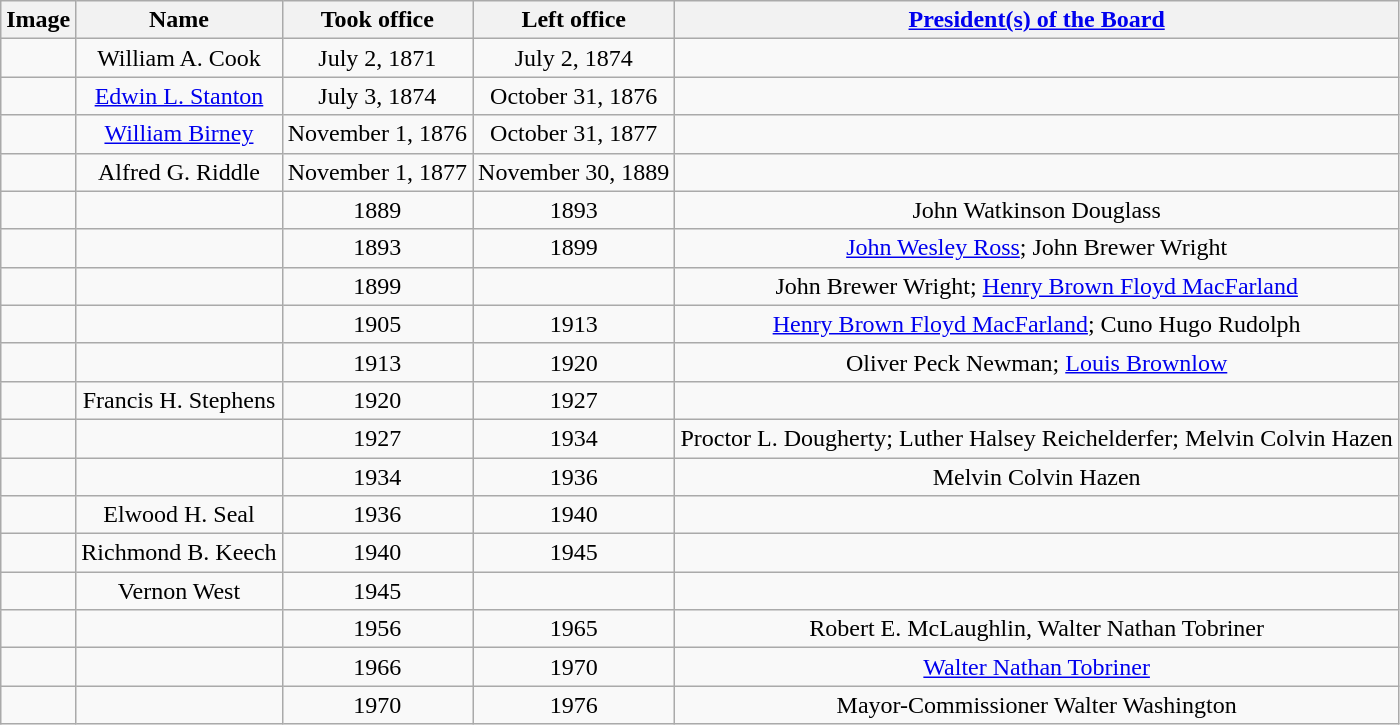<table class="wikitable sortable" style="clear:right; text-align:center">
<tr>
<th>Image</th>
<th>Name</th>
<th>Took office</th>
<th>Left office</th>
<th colspan="2"><a href='#'>President(s) of the Board</a></th>
</tr>
<tr>
<td></td>
<td>William A. Cook</td>
<td>July 2, 1871</td>
<td>July 2, 1874</td>
<td></td>
</tr>
<tr>
<td></td>
<td><a href='#'>Edwin L. Stanton</a></td>
<td>July 3, 1874</td>
<td>October 31, 1876</td>
<td></td>
</tr>
<tr>
<td></td>
<td><a href='#'>William Birney</a></td>
<td>November 1, 1876</td>
<td>October 31, 1877</td>
<td></td>
</tr>
<tr>
<td></td>
<td>Alfred G. Riddle</td>
<td>November 1, 1877</td>
<td>November 30, 1889</td>
<td></td>
</tr>
<tr>
<td></td>
<td nowrap></td>
<td>1889</td>
<td>1893</td>
<td>John Watkinson Douglass</td>
</tr>
<tr>
<td></td>
<td nowrap></td>
<td>1893</td>
<td>1899</td>
<td><a href='#'>John Wesley Ross</a>; John Brewer Wright</td>
</tr>
<tr>
<td></td>
<td nowrap></td>
<td>1899</td>
<td></td>
<td>John Brewer Wright; <a href='#'>Henry Brown Floyd MacFarland</a></td>
</tr>
<tr>
<td></td>
<td nowrap></td>
<td>1905</td>
<td>1913</td>
<td><a href='#'>Henry Brown Floyd MacFarland</a>; Cuno Hugo Rudolph</td>
</tr>
<tr>
<td></td>
<td nowrap></td>
<td>1913</td>
<td>1920</td>
<td>Oliver Peck Newman; <a href='#'>Louis Brownlow</a></td>
</tr>
<tr>
<td></td>
<td>Francis H. Stephens</td>
<td>1920</td>
<td>1927</td>
<td></td>
</tr>
<tr>
<td></td>
<td nowrap></td>
<td>1927</td>
<td>1934</td>
<td>Proctor L. Dougherty; Luther Halsey Reichelderfer; Melvin Colvin Hazen</td>
</tr>
<tr>
<td></td>
<td nowrap></td>
<td>1934</td>
<td>1936</td>
<td>Melvin Colvin Hazen</td>
</tr>
<tr>
<td></td>
<td>Elwood H. Seal</td>
<td>1936</td>
<td>1940</td>
<td></td>
</tr>
<tr>
<td></td>
<td>Richmond B. Keech</td>
<td>1940</td>
<td>1945</td>
<td></td>
</tr>
<tr>
<td></td>
<td>Vernon West</td>
<td>1945</td>
<td></td>
<td></td>
</tr>
<tr>
<td></td>
<td nowrap></td>
<td>1956</td>
<td>1965</td>
<td>Robert E. McLaughlin, Walter Nathan Tobriner</td>
</tr>
<tr>
<td></td>
<td nowrap></td>
<td>1966</td>
<td>1970</td>
<td><a href='#'>Walter Nathan Tobriner</a></td>
</tr>
<tr>
<td></td>
<td nowrap></td>
<td>1970</td>
<td>1976</td>
<td>Mayor-Commissioner Walter Washington</td>
</tr>
</table>
